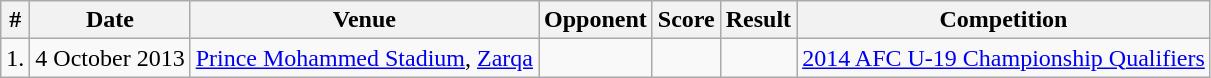<table class="wikitable collapsible ">
<tr>
<th>#</th>
<th>Date</th>
<th>Venue</th>
<th>Opponent</th>
<th>Score</th>
<th>Result</th>
<th>Competition</th>
</tr>
<tr>
<td>1.</td>
<td>4 October 2013</td>
<td><a href='#'>Prince Mohammed Stadium</a>, <a href='#'>Zarqa</a></td>
<td></td>
<td></td>
<td></td>
<td><a href='#'>2014 AFC U-19 Championship Qualifiers</a></td>
</tr>
</table>
